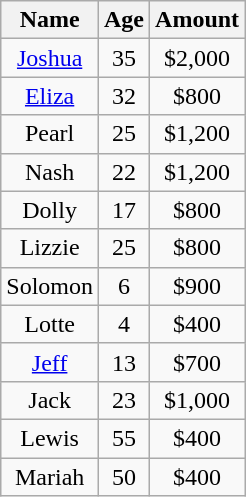<table class="wikitable sortable floatright" style=text-align:center>
<tr>
<th>Name</th>
<th>Age</th>
<th>Amount</th>
</tr>
<tr>
<td><a href='#'>Joshua</a></td>
<td>35</td>
<td>$2,000</td>
</tr>
<tr>
<td><a href='#'>Eliza</a></td>
<td>32</td>
<td>$800</td>
</tr>
<tr>
<td>Pearl</td>
<td>25</td>
<td>$1,200</td>
</tr>
<tr>
<td>Nash</td>
<td>22</td>
<td>$1,200</td>
</tr>
<tr>
<td>Dolly</td>
<td>17</td>
<td>$800</td>
</tr>
<tr>
<td>Lizzie</td>
<td>25</td>
<td>$800</td>
</tr>
<tr>
<td>Solomon</td>
<td>6</td>
<td>$900</td>
</tr>
<tr>
<td>Lotte</td>
<td>4</td>
<td>$400</td>
</tr>
<tr>
<td><a href='#'>Jeff</a></td>
<td>13</td>
<td>$700</td>
</tr>
<tr>
<td>Jack</td>
<td>23</td>
<td>$1,000</td>
</tr>
<tr>
<td>Lewis</td>
<td>55</td>
<td>$400</td>
</tr>
<tr>
<td>Mariah</td>
<td>50</td>
<td>$400</td>
</tr>
</table>
